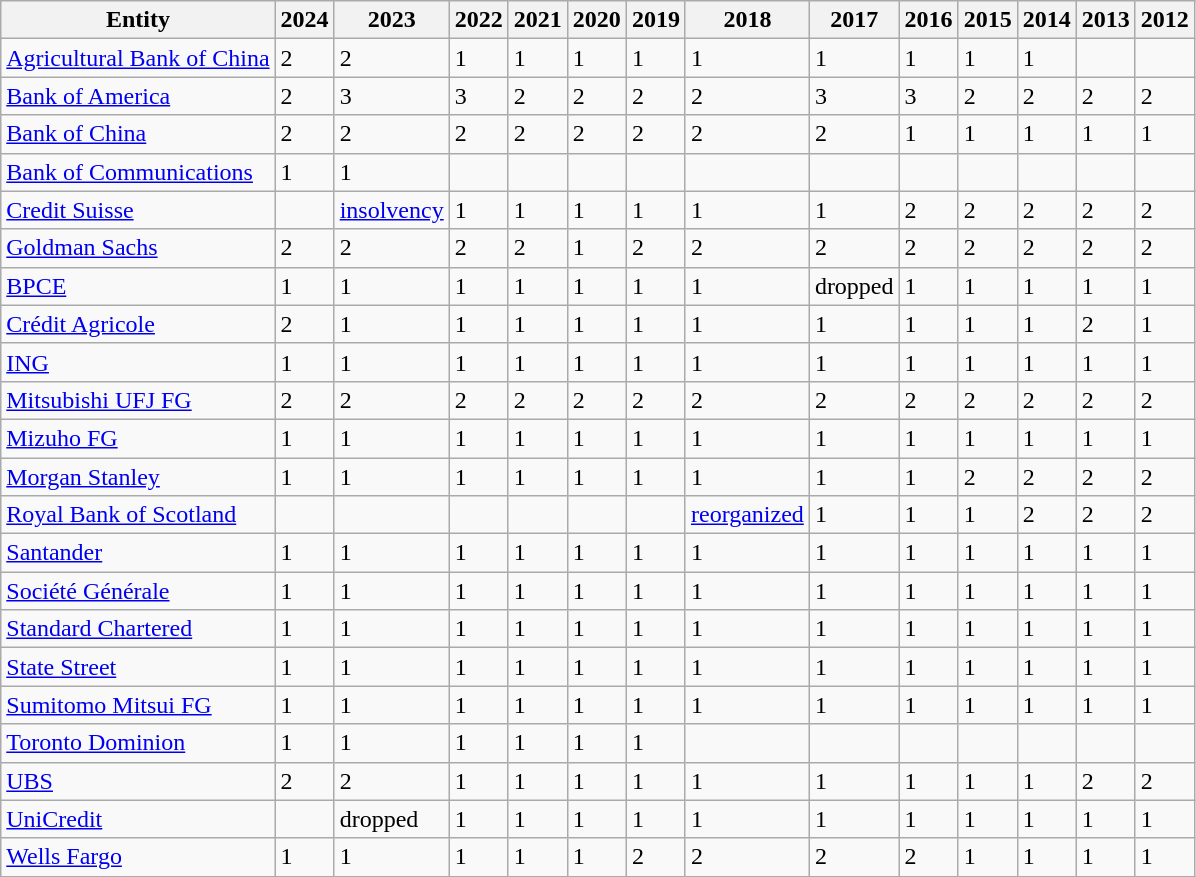<table class="wikitable vertical-align-top">
<tr>
<th>Entity</th>
<th>2024</th>
<th>2023</th>
<th>2022</th>
<th>2021</th>
<th>2020</th>
<th>2019</th>
<th>2018</th>
<th>2017</th>
<th>2016</th>
<th>2015</th>
<th>2014</th>
<th>2013</th>
<th>2012</th>
</tr>
<tr>
<td> <a href='#'>Agricultural Bank of China</a></td>
<td>2</td>
<td> 2</td>
<td>1</td>
<td>1</td>
<td>1</td>
<td>1</td>
<td>1</td>
<td>1</td>
<td>1</td>
<td>1</td>
<td> 1</td>
<td></td>
<td></td>
</tr>
<tr>
<td> <a href='#'>Bank of America</a></td>
<td> 2</td>
<td>3</td>
<td> 3</td>
<td>2</td>
<td>2</td>
<td>2</td>
<td> 2</td>
<td>3</td>
<td> 3</td>
<td>2</td>
<td>2</td>
<td>2</td>
<td>2</td>
</tr>
<tr>
<td> <a href='#'>Bank of China</a></td>
<td>2</td>
<td>2</td>
<td>2</td>
<td>2</td>
<td>2</td>
<td>2</td>
<td>2</td>
<td> 2</td>
<td>1</td>
<td>1</td>
<td>1</td>
<td>1</td>
<td>1</td>
</tr>
<tr>
<td> <a href='#'>Bank of Communications</a></td>
<td>1</td>
<td> 1</td>
<td></td>
<td></td>
<td></td>
<td></td>
<td></td>
<td></td>
<td></td>
<td></td>
<td></td>
<td></td>
<td></td>
</tr>
<tr>
<td> <a href='#'>Credit Suisse</a></td>
<td></td>
<td><a href='#'>insolvency</a></td>
<td>1</td>
<td>1</td>
<td>1</td>
<td>1</td>
<td>1</td>
<td> 1</td>
<td>2</td>
<td>2</td>
<td>2</td>
<td>2</td>
<td>2</td>
</tr>
<tr>
<td> <a href='#'>Goldman Sachs</a></td>
<td>2</td>
<td>2</td>
<td>2</td>
<td>2</td>
<td>1</td>
<td>2</td>
<td>2</td>
<td>2</td>
<td>2</td>
<td>2</td>
<td>2</td>
<td>2</td>
<td>2</td>
</tr>
<tr>
<td> <a href='#'>BPCE</a></td>
<td>1</td>
<td>1</td>
<td>1</td>
<td>1</td>
<td>1</td>
<td>1</td>
<td> 1</td>
<td> dropped</td>
<td>1</td>
<td>1</td>
<td>1</td>
<td>1</td>
<td>1</td>
</tr>
<tr>
<td> <a href='#'>Crédit Agricole</a></td>
<td> 2</td>
<td>1</td>
<td>1</td>
<td>1</td>
<td>1</td>
<td>1</td>
<td>1</td>
<td>1</td>
<td>1</td>
<td>1</td>
<td> 1</td>
<td> 2</td>
<td>1</td>
</tr>
<tr>
<td> <a href='#'>ING</a></td>
<td>1</td>
<td>1</td>
<td>1</td>
<td>1</td>
<td>1</td>
<td>1</td>
<td>1</td>
<td>1</td>
<td>1</td>
<td>1</td>
<td>1</td>
<td>1</td>
<td>1</td>
</tr>
<tr>
<td> <a href='#'>Mitsubishi UFJ FG</a></td>
<td>2</td>
<td>2</td>
<td>2</td>
<td>2</td>
<td>2</td>
<td>2</td>
<td>2</td>
<td>2</td>
<td>2</td>
<td>2</td>
<td>2</td>
<td>2</td>
<td>2</td>
</tr>
<tr>
<td> <a href='#'>Mizuho FG</a></td>
<td>1</td>
<td>1</td>
<td>1</td>
<td>1</td>
<td>1</td>
<td>1</td>
<td>1</td>
<td>1</td>
<td>1</td>
<td>1</td>
<td>1</td>
<td>1</td>
<td>1</td>
</tr>
<tr>
<td> <a href='#'>Morgan Stanley</a></td>
<td>1</td>
<td>1</td>
<td>1</td>
<td>1</td>
<td>1</td>
<td>1</td>
<td>1</td>
<td>1</td>
<td> 1</td>
<td>2</td>
<td>2</td>
<td>2</td>
<td>2</td>
</tr>
<tr>
<td> <a href='#'>Royal Bank of Scotland</a></td>
<td></td>
<td></td>
<td></td>
<td></td>
<td></td>
<td></td>
<td><a href='#'>reorganized</a></td>
<td>1</td>
<td>1</td>
<td> 1</td>
<td>2</td>
<td>2</td>
<td>2</td>
</tr>
<tr>
<td> <a href='#'>Santander</a></td>
<td>1</td>
<td>1</td>
<td>1</td>
<td>1</td>
<td>1</td>
<td>1</td>
<td>1</td>
<td>1</td>
<td>1</td>
<td>1</td>
<td>1</td>
<td>1</td>
<td>1</td>
</tr>
<tr>
<td> <a href='#'>Société Générale</a></td>
<td>1</td>
<td>1</td>
<td>1</td>
<td>1</td>
<td>1</td>
<td>1</td>
<td>1</td>
<td>1</td>
<td>1</td>
<td>1</td>
<td>1</td>
<td>1</td>
<td>1</td>
</tr>
<tr>
<td> <a href='#'>Standard Chartered</a></td>
<td>1</td>
<td>1</td>
<td>1</td>
<td>1</td>
<td>1</td>
<td>1</td>
<td>1</td>
<td>1</td>
<td>1</td>
<td>1</td>
<td>1</td>
<td>1</td>
<td>1</td>
</tr>
<tr>
<td> <a href='#'>State Street</a></td>
<td>1</td>
<td>1</td>
<td>1</td>
<td>1</td>
<td>1</td>
<td>1</td>
<td>1</td>
<td>1</td>
<td>1</td>
<td>1</td>
<td>1</td>
<td>1</td>
<td>1</td>
</tr>
<tr>
<td> <a href='#'>Sumitomo Mitsui FG</a></td>
<td>1</td>
<td>1</td>
<td>1</td>
<td>1</td>
<td>1</td>
<td>1</td>
<td>1</td>
<td>1</td>
<td>1</td>
<td>1</td>
<td>1</td>
<td>1</td>
<td>1</td>
</tr>
<tr>
<td> <a href='#'>Toronto Dominion</a></td>
<td>1</td>
<td>1</td>
<td>1</td>
<td>1</td>
<td>1</td>
<td> 1</td>
<td></td>
<td></td>
<td></td>
<td></td>
<td></td>
<td></td>
<td></td>
</tr>
<tr>
<td> <a href='#'>UBS</a></td>
<td>2</td>
<td> 2</td>
<td>1</td>
<td>1</td>
<td>1</td>
<td>1</td>
<td>1</td>
<td>1</td>
<td>1</td>
<td>1</td>
<td> 1</td>
<td>2</td>
<td>2</td>
</tr>
<tr>
<td> <a href='#'>UniCredit</a></td>
<td></td>
<td> dropped</td>
<td>1</td>
<td>1</td>
<td>1</td>
<td>1</td>
<td>1</td>
<td>1</td>
<td>1</td>
<td>1</td>
<td>1</td>
<td>1</td>
<td>1</td>
</tr>
<tr>
<td> <a href='#'>Wells Fargo</a></td>
<td>1</td>
<td>1</td>
<td>1</td>
<td>1</td>
<td> 1</td>
<td>2</td>
<td>2</td>
<td>2</td>
<td> 2</td>
<td>1</td>
<td>1</td>
<td>1</td>
<td>1</td>
</tr>
</table>
